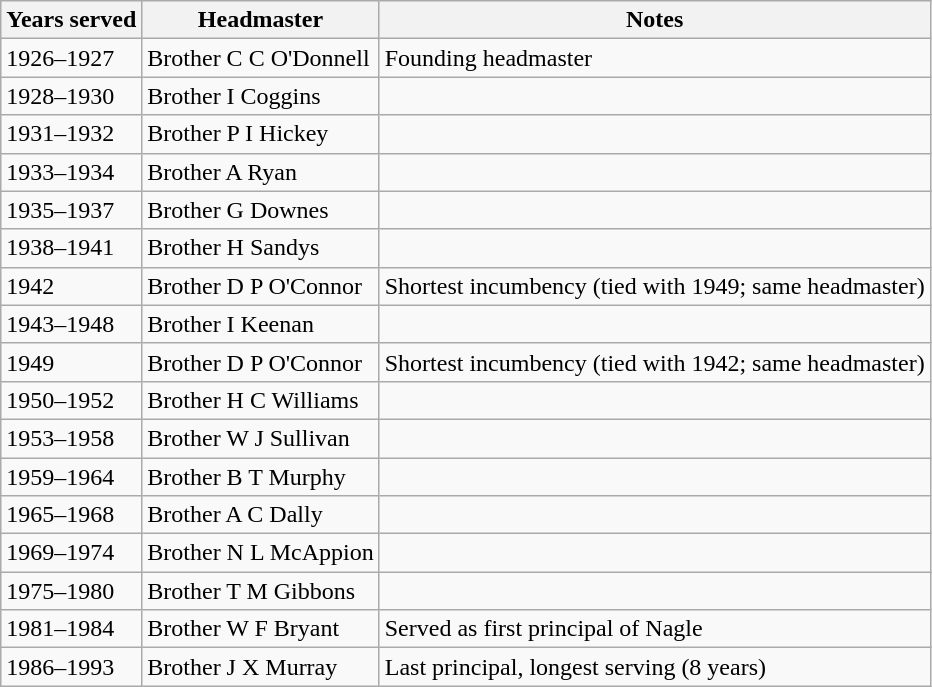<table class="wikitable">
<tr>
<th>Years served</th>
<th>Headmaster</th>
<th>Notes</th>
</tr>
<tr>
<td>1926–1927</td>
<td>Brother C C O'Donnell</td>
<td>Founding headmaster</td>
</tr>
<tr>
<td>1928–1930</td>
<td>Brother I Coggins</td>
<td></td>
</tr>
<tr>
<td>1931–1932</td>
<td>Brother P I Hickey</td>
<td></td>
</tr>
<tr>
<td>1933–1934</td>
<td>Brother A Ryan</td>
<td></td>
</tr>
<tr>
<td>1935–1937</td>
<td>Brother G Downes</td>
<td></td>
</tr>
<tr>
<td>1938–1941</td>
<td>Brother H Sandys</td>
<td></td>
</tr>
<tr>
<td>1942</td>
<td>Brother D P O'Connor</td>
<td>Shortest incumbency (tied with 1949; same headmaster)</td>
</tr>
<tr>
<td>1943–1948</td>
<td>Brother I Keenan</td>
<td></td>
</tr>
<tr>
<td>1949</td>
<td>Brother D P O'Connor</td>
<td>Shortest incumbency (tied with 1942; same headmaster)</td>
</tr>
<tr>
<td>1950–1952</td>
<td>Brother H C Williams</td>
<td></td>
</tr>
<tr>
<td>1953–1958</td>
<td>Brother W J Sullivan</td>
<td></td>
</tr>
<tr>
<td>1959–1964</td>
<td>Brother B T Murphy</td>
<td></td>
</tr>
<tr>
<td>1965–1968</td>
<td>Brother A C Dally</td>
<td></td>
</tr>
<tr>
<td>1969–1974</td>
<td>Brother N L McAppion</td>
<td></td>
</tr>
<tr>
<td>1975–1980</td>
<td>Brother T M Gibbons</td>
<td></td>
</tr>
<tr>
<td>1981–1984</td>
<td>Brother W F Bryant</td>
<td>Served as first principal of Nagle</td>
</tr>
<tr>
<td>1986–1993</td>
<td>Brother J X Murray</td>
<td>Last principal, longest serving (8 years)</td>
</tr>
</table>
